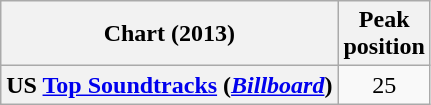<table class="wikitable sortable plainrowheaders" style="text-align:center">
<tr>
<th scope="col">Chart (2013)</th>
<th scope="col">Peak<br>position</th>
</tr>
<tr>
<th scope="row">US <a href='#'>Top Soundtracks</a> (<em><a href='#'>Billboard</a></em>)</th>
<td>25</td>
</tr>
</table>
